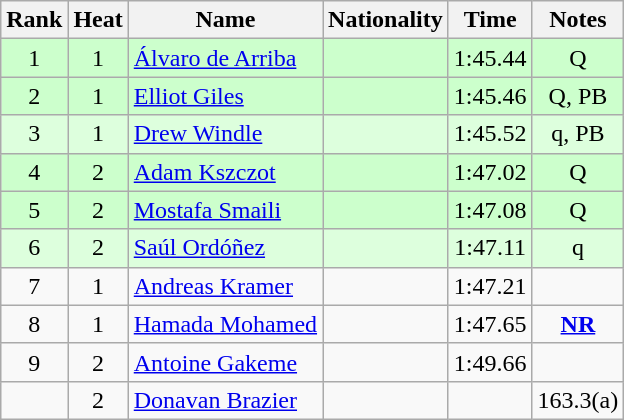<table class="wikitable sortable" style="text-align:center">
<tr>
<th>Rank</th>
<th>Heat</th>
<th>Name</th>
<th>Nationality</th>
<th>Time</th>
<th>Notes</th>
</tr>
<tr bgcolor=ccffcc>
<td>1</td>
<td>1</td>
<td align=left><a href='#'>Álvaro de Arriba</a></td>
<td align=left></td>
<td>1:45.44</td>
<td>Q</td>
</tr>
<tr bgcolor=ccffcc>
<td>2</td>
<td>1</td>
<td align=left><a href='#'>Elliot Giles</a></td>
<td align=left></td>
<td>1:45.46</td>
<td>Q, PB</td>
</tr>
<tr bgcolor=ddffdd>
<td>3</td>
<td>1</td>
<td align=left><a href='#'>Drew Windle</a></td>
<td align=left></td>
<td>1:45.52</td>
<td>q, PB</td>
</tr>
<tr bgcolor=ccffcc>
<td>4</td>
<td>2</td>
<td align=left><a href='#'>Adam Kszczot</a></td>
<td align=left></td>
<td>1:47.02</td>
<td>Q</td>
</tr>
<tr bgcolor=ccffcc>
<td>5</td>
<td>2</td>
<td align=left><a href='#'>Mostafa Smaili</a></td>
<td align=left></td>
<td>1:47.08</td>
<td>Q</td>
</tr>
<tr bgcolor=ddffdd>
<td>6</td>
<td>2</td>
<td align=left><a href='#'>Saúl Ordóñez</a></td>
<td align=left></td>
<td>1:47.11</td>
<td>q</td>
</tr>
<tr>
<td>7</td>
<td>1</td>
<td align=left><a href='#'>Andreas Kramer</a></td>
<td align=left></td>
<td>1:47.21</td>
<td></td>
</tr>
<tr>
<td>8</td>
<td>1</td>
<td align=left><a href='#'>Hamada Mohamed</a></td>
<td align=left></td>
<td>1:47.65</td>
<td><strong><a href='#'>NR</a></strong></td>
</tr>
<tr>
<td>9</td>
<td>2</td>
<td align=left><a href='#'>Antoine Gakeme</a></td>
<td align=left></td>
<td>1:49.66</td>
<td></td>
</tr>
<tr>
<td></td>
<td>2</td>
<td align=left><a href='#'>Donavan Brazier</a></td>
<td align=left></td>
<td></td>
<td>163.3(a)</td>
</tr>
</table>
